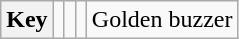<table class="wikitable plainrowheaders" style="text-align:center;">
<tr>
<th>Key</th>
<td></td>
<td></td>
<td></td>
<td>Golden buzzer</td>
</tr>
</table>
